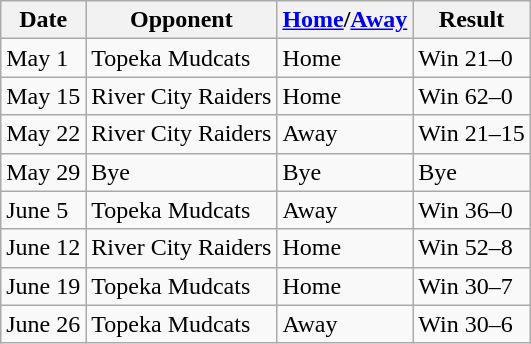<table class="wikitable">
<tr>
<th>Date</th>
<th>Opponent</th>
<th><a href='#'>Home</a>/<a href='#'>Away</a></th>
<th>Result</th>
</tr>
<tr>
<td>May 1</td>
<td>Topeka Mudcats</td>
<td>Home</td>
<td>Win 21–0</td>
</tr>
<tr>
<td>May 15</td>
<td>River City Raiders</td>
<td>Home</td>
<td>Win 62–0</td>
</tr>
<tr>
<td>May 22</td>
<td>River City Raiders</td>
<td>Away</td>
<td>Win 21–15</td>
</tr>
<tr>
<td>May 29</td>
<td>Bye</td>
<td>Bye</td>
<td>Bye</td>
</tr>
<tr>
<td>June 5</td>
<td>Topeka Mudcats</td>
<td>Away</td>
<td>Win 36–0</td>
</tr>
<tr>
<td>June 12</td>
<td>River City Raiders</td>
<td>Home</td>
<td>Win 52–8</td>
</tr>
<tr>
<td>June 19</td>
<td>Topeka Mudcats</td>
<td>Home</td>
<td>Win 30–7</td>
</tr>
<tr>
<td>June 26</td>
<td>Topeka Mudcats</td>
<td>Away</td>
<td>Win 30–6</td>
</tr>
</table>
